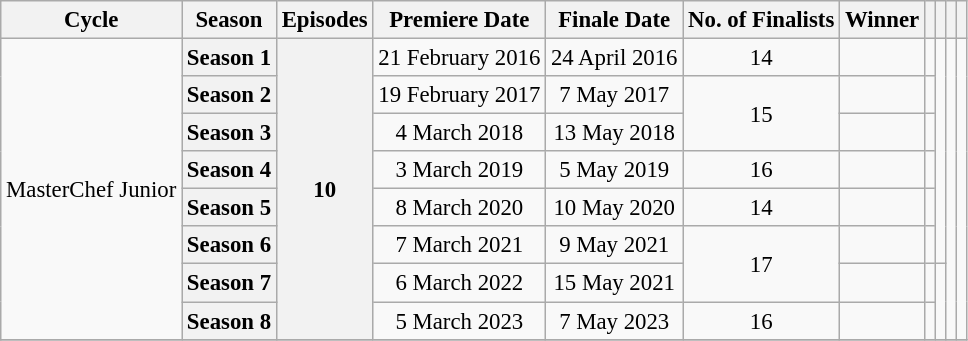<table class="wikitable" style="text-align:center; font-size:95%;">
<tr>
<th>Cycle</th>
<th>Season</th>
<th>Episodes</th>
<th>Premiere Date</th>
<th>Finale Date</th>
<th>No. of Finalists</th>
<th>Winner</th>
<th></th>
<th></th>
<th></th>
<th></th>
</tr>
<tr>
<td rowspan="8">MasterChef Junior</td>
<th>Season 1</th>
<th rowspan="8">10</th>
<td>21 February 2016</td>
<td>24 April 2016</td>
<td rowspan="1">14</td>
<td></td>
<td></td>
<td rowspan="6"></td>
<td rowspan="8"></td>
<td rowspan="8"></td>
</tr>
<tr>
<th>Season 2</th>
<td>19 February 2017</td>
<td>7 May 2017</td>
<td rowspan="2">15</td>
<td></td>
<td></td>
</tr>
<tr>
<th>Season 3</th>
<td>4 March 2018</td>
<td>13 May 2018</td>
<td></td>
<td></td>
</tr>
<tr>
<th>Season 4</th>
<td>3 March 2019</td>
<td>5 May 2019</td>
<td>16</td>
<td></td>
<td> <br> </td>
</tr>
<tr>
<th>Season 5</th>
<td>8 March 2020</td>
<td>10 May 2020</td>
<td>14</td>
<td></td>
<td> <br> </td>
</tr>
<tr>
<th>Season 6</th>
<td>7 March 2021</td>
<td>9 May 2021</td>
<td rowspan="2">17</td>
<td></td>
<td> <br> </td>
</tr>
<tr>
<th>Season 7</th>
<td>6 March 2022</td>
<td>15 May 2021</td>
<td></td>
<td> <br> </td>
<td rowspan="2"></td>
</tr>
<tr>
<th>Season 8</th>
<td>5 March 2023</td>
<td>7 May 2023</td>
<td>16</td>
<td></td>
<td> <br> </td>
</tr>
<tr>
</tr>
</table>
